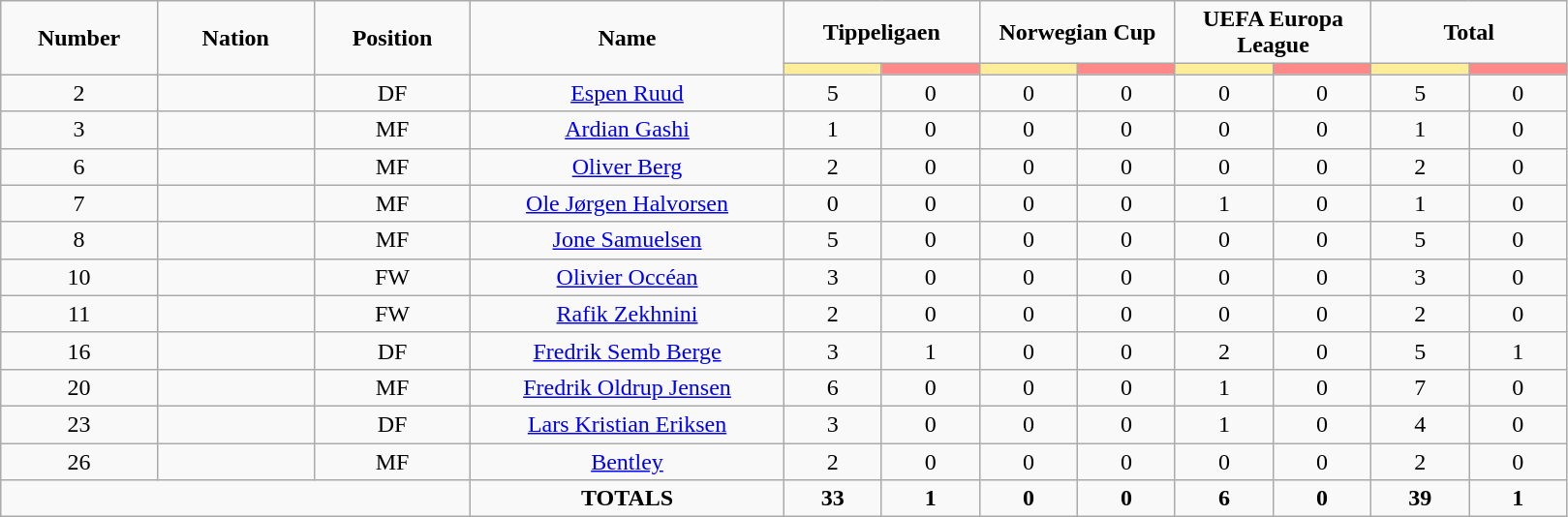<table class="wikitable" style="font-size: 100%; text-align: center;">
<tr>
<td rowspan="2" width="10%" align="center"><strong>Number</strong></td>
<td rowspan="2" width="10%" align="center"><strong>Nation</strong></td>
<td rowspan="2" width="10%" align="center"><strong>Position</strong></td>
<td rowspan="2" width="20%" align="center"><strong>Name</strong></td>
<td colspan="2" align="center"><strong>Tippeligaen</strong></td>
<td colspan="2" align="center"><strong>Norwegian Cup</strong></td>
<td colspan="2" align="center"><strong>UEFA Europa League</strong></td>
<td colspan="2" align="center"><strong>Total</strong></td>
</tr>
<tr>
<th width=60 style="background: #FFEE99"></th>
<th width=60 style="background: #FF8888"></th>
<th width=60 style="background: #FFEE99"></th>
<th width=60 style="background: #FF8888"></th>
<th width=60 style="background: #FFEE99"></th>
<th width=60 style="background: #FF8888"></th>
<th width=60 style="background: #FFEE99"></th>
<th width=60 style="background: #FF8888"></th>
</tr>
<tr>
<td>2</td>
<td></td>
<td>DF</td>
<td><a href='#'>Espen Ruud</a></td>
<td>5</td>
<td>0</td>
<td>0</td>
<td>0</td>
<td>0</td>
<td>0</td>
<td>5</td>
<td>0</td>
</tr>
<tr>
<td>3</td>
<td></td>
<td>MF</td>
<td><a href='#'>Ardian Gashi</a></td>
<td>1</td>
<td>0</td>
<td>0</td>
<td>0</td>
<td>0</td>
<td>0</td>
<td>1</td>
<td>0</td>
</tr>
<tr>
<td>6</td>
<td></td>
<td>MF</td>
<td><a href='#'>Oliver Berg</a></td>
<td>2</td>
<td>0</td>
<td>0</td>
<td>0</td>
<td>0</td>
<td>0</td>
<td>2</td>
<td>0</td>
</tr>
<tr>
<td>7</td>
<td></td>
<td>MF</td>
<td><a href='#'>Ole Jørgen Halvorsen</a></td>
<td>0</td>
<td>0</td>
<td>0</td>
<td>0</td>
<td>1</td>
<td>0</td>
<td>1</td>
<td>0</td>
</tr>
<tr>
<td>8</td>
<td></td>
<td>MF</td>
<td><a href='#'>Jone Samuelsen</a></td>
<td>5</td>
<td>0</td>
<td>0</td>
<td>0</td>
<td>0</td>
<td>0</td>
<td>5</td>
<td>0</td>
</tr>
<tr>
<td>10</td>
<td></td>
<td>FW</td>
<td><a href='#'>Olivier Occéan</a></td>
<td>3</td>
<td>0</td>
<td>0</td>
<td>0</td>
<td>0</td>
<td>0</td>
<td>3</td>
<td>0</td>
</tr>
<tr>
<td>11</td>
<td></td>
<td>FW</td>
<td><a href='#'>Rafik Zekhnini</a></td>
<td>2</td>
<td>0</td>
<td>0</td>
<td>0</td>
<td>0</td>
<td>0</td>
<td>2</td>
<td>0</td>
</tr>
<tr>
<td>16</td>
<td></td>
<td>DF</td>
<td><a href='#'>Fredrik Semb Berge</a></td>
<td>3</td>
<td>1</td>
<td>0</td>
<td>0</td>
<td>2</td>
<td>0</td>
<td>5</td>
<td>1</td>
</tr>
<tr>
<td>20</td>
<td></td>
<td>MF</td>
<td><a href='#'>Fredrik Oldrup Jensen</a></td>
<td>6</td>
<td>0</td>
<td>0</td>
<td>0</td>
<td>1</td>
<td>0</td>
<td>7</td>
<td>0</td>
</tr>
<tr>
<td>23</td>
<td></td>
<td>DF</td>
<td><a href='#'>Lars Kristian Eriksen</a></td>
<td>3</td>
<td>0</td>
<td>0</td>
<td>0</td>
<td>1</td>
<td>0</td>
<td>4</td>
<td>0</td>
</tr>
<tr>
<td>26</td>
<td></td>
<td>MF</td>
<td><a href='#'>Bentley</a></td>
<td>2</td>
<td>0</td>
<td>0</td>
<td>0</td>
<td>0</td>
<td>0</td>
<td>2</td>
<td>0</td>
</tr>
<tr>
<td colspan="3"></td>
<td><strong>TOTALS</strong></td>
<td><strong>33</strong></td>
<td><strong>1</strong></td>
<td><strong>0</strong></td>
<td><strong>0</strong></td>
<td><strong>6</strong></td>
<td><strong>0</strong></td>
<td><strong>39</strong></td>
<td><strong>1</strong></td>
</tr>
</table>
